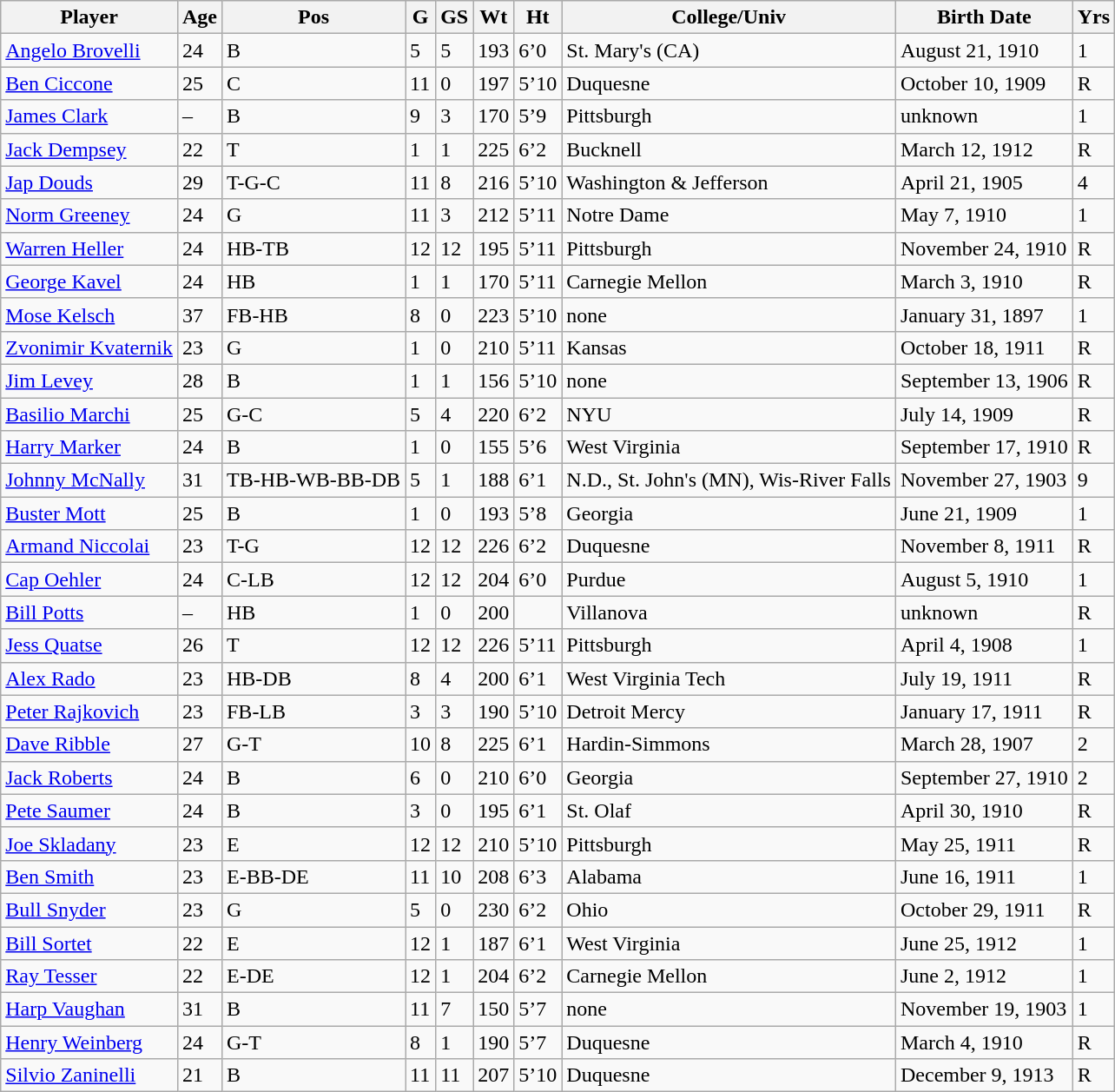<table class="wikitable">
<tr>
<th>Player</th>
<th>Age</th>
<th>Pos</th>
<th>G</th>
<th>GS</th>
<th>Wt</th>
<th>Ht</th>
<th>College/Univ</th>
<th>Birth Date</th>
<th>Yrs</th>
</tr>
<tr>
<td><a href='#'>Angelo Brovelli</a></td>
<td>24</td>
<td>B</td>
<td>5</td>
<td>5</td>
<td>193</td>
<td>6’0</td>
<td>St. Mary's (CA)</td>
<td>August 21, 1910</td>
<td>1</td>
</tr>
<tr>
<td><a href='#'>Ben Ciccone</a></td>
<td>25</td>
<td>C</td>
<td>11</td>
<td>0</td>
<td>197</td>
<td>5’10</td>
<td>Duquesne</td>
<td>October 10, 1909</td>
<td>R</td>
</tr>
<tr>
<td><a href='#'>James Clark</a></td>
<td>–</td>
<td>B</td>
<td>9</td>
<td>3</td>
<td>170</td>
<td>5’9</td>
<td>Pittsburgh</td>
<td>unknown</td>
<td>1</td>
</tr>
<tr>
<td><a href='#'>Jack Dempsey</a></td>
<td>22</td>
<td>T</td>
<td>1</td>
<td>1</td>
<td>225</td>
<td>6’2</td>
<td>Bucknell</td>
<td>March 12, 1912</td>
<td>R</td>
</tr>
<tr>
<td><a href='#'>Jap Douds</a></td>
<td>29</td>
<td>T-G-C</td>
<td>11</td>
<td>8</td>
<td>216</td>
<td>5’10</td>
<td>Washington & Jefferson</td>
<td>April 21, 1905</td>
<td>4</td>
</tr>
<tr>
<td><a href='#'>Norm Greeney</a></td>
<td>24</td>
<td>G</td>
<td>11</td>
<td>3</td>
<td>212</td>
<td>5’11</td>
<td>Notre Dame</td>
<td>May 7, 1910</td>
<td>1</td>
</tr>
<tr>
<td><a href='#'>Warren Heller</a></td>
<td>24</td>
<td>HB-TB</td>
<td>12</td>
<td>12</td>
<td>195</td>
<td>5’11</td>
<td>Pittsburgh</td>
<td>November 24, 1910</td>
<td>R</td>
</tr>
<tr>
<td><a href='#'>George Kavel</a></td>
<td>24</td>
<td>HB</td>
<td>1</td>
<td>1</td>
<td>170</td>
<td>5’11</td>
<td>Carnegie Mellon</td>
<td>March 3, 1910</td>
<td>R</td>
</tr>
<tr>
<td><a href='#'>Mose Kelsch</a></td>
<td>37</td>
<td>FB-HB</td>
<td>8</td>
<td>0</td>
<td>223</td>
<td>5’10</td>
<td>none</td>
<td>January 31, 1897</td>
<td>1</td>
</tr>
<tr>
<td><a href='#'>Zvonimir Kvaternik</a></td>
<td>23</td>
<td>G</td>
<td>1</td>
<td>0</td>
<td>210</td>
<td>5’11</td>
<td>Kansas</td>
<td>October 18, 1911</td>
<td>R</td>
</tr>
<tr>
<td><a href='#'>Jim Levey</a></td>
<td>28</td>
<td>B</td>
<td>1</td>
<td>1</td>
<td>156</td>
<td>5’10</td>
<td>none</td>
<td>September 13, 1906</td>
<td>R</td>
</tr>
<tr>
<td><a href='#'>Basilio Marchi</a></td>
<td>25</td>
<td>G-C</td>
<td>5</td>
<td>4</td>
<td>220</td>
<td>6’2</td>
<td>NYU</td>
<td>July 14, 1909</td>
<td>R</td>
</tr>
<tr>
<td><a href='#'>Harry Marker</a></td>
<td>24</td>
<td>B</td>
<td>1</td>
<td>0</td>
<td>155</td>
<td>5’6</td>
<td>West Virginia</td>
<td>September 17, 1910</td>
<td>R</td>
</tr>
<tr>
<td><a href='#'>Johnny McNally</a></td>
<td>31</td>
<td>TB-HB-WB-BB-DB</td>
<td>5</td>
<td>1</td>
<td>188</td>
<td>6’1</td>
<td>N.D., St. John's (MN), Wis-River Falls</td>
<td>November 27, 1903</td>
<td>9</td>
</tr>
<tr>
<td><a href='#'>Buster Mott</a></td>
<td>25</td>
<td>B</td>
<td>1</td>
<td>0</td>
<td>193</td>
<td>5’8</td>
<td>Georgia</td>
<td>June 21, 1909</td>
<td>1</td>
</tr>
<tr>
<td><a href='#'>Armand Niccolai</a></td>
<td>23</td>
<td>T-G</td>
<td>12</td>
<td>12</td>
<td>226</td>
<td>6’2</td>
<td>Duquesne</td>
<td>November 8, 1911</td>
<td>R</td>
</tr>
<tr>
<td><a href='#'>Cap Oehler</a></td>
<td>24</td>
<td>C-LB</td>
<td>12</td>
<td>12</td>
<td>204</td>
<td>6’0</td>
<td>Purdue</td>
<td>August 5, 1910</td>
<td>1</td>
</tr>
<tr>
<td><a href='#'>Bill Potts</a></td>
<td>–</td>
<td>HB</td>
<td>1</td>
<td>0</td>
<td>200</td>
<td></td>
<td>Villanova</td>
<td>unknown</td>
<td>R</td>
</tr>
<tr>
<td><a href='#'>Jess Quatse</a></td>
<td>26</td>
<td>T</td>
<td>12</td>
<td>12</td>
<td>226</td>
<td>5’11</td>
<td>Pittsburgh</td>
<td>April 4, 1908</td>
<td>1</td>
</tr>
<tr>
<td><a href='#'>Alex Rado</a></td>
<td>23</td>
<td>HB-DB</td>
<td>8</td>
<td>4</td>
<td>200</td>
<td>6’1</td>
<td>West Virginia Tech</td>
<td>July 19, 1911</td>
<td>R</td>
</tr>
<tr>
<td><a href='#'>Peter Rajkovich</a></td>
<td>23</td>
<td>FB-LB</td>
<td>3</td>
<td>3</td>
<td>190</td>
<td>5’10</td>
<td>Detroit Mercy</td>
<td>January 17, 1911</td>
<td>R</td>
</tr>
<tr>
<td><a href='#'>Dave Ribble</a></td>
<td>27</td>
<td>G-T</td>
<td>10</td>
<td>8</td>
<td>225</td>
<td>6’1</td>
<td>Hardin-Simmons</td>
<td>March 28, 1907</td>
<td>2</td>
</tr>
<tr>
<td><a href='#'>Jack Roberts</a></td>
<td>24</td>
<td>B</td>
<td>6</td>
<td>0</td>
<td>210</td>
<td>6’0</td>
<td>Georgia</td>
<td>September 27, 1910</td>
<td>2</td>
</tr>
<tr>
<td><a href='#'>Pete Saumer</a></td>
<td>24</td>
<td>B</td>
<td>3</td>
<td>0</td>
<td>195</td>
<td>6’1</td>
<td>St. Olaf</td>
<td>April 30, 1910</td>
<td>R</td>
</tr>
<tr>
<td><a href='#'>Joe Skladany</a></td>
<td>23</td>
<td>E</td>
<td>12</td>
<td>12</td>
<td>210</td>
<td>5’10</td>
<td>Pittsburgh</td>
<td>May 25, 1911</td>
<td>R</td>
</tr>
<tr>
<td><a href='#'>Ben Smith</a></td>
<td>23</td>
<td>E-BB-DE</td>
<td>11</td>
<td>10</td>
<td>208</td>
<td>6’3</td>
<td>Alabama</td>
<td>June 16, 1911</td>
<td>1</td>
</tr>
<tr>
<td><a href='#'>Bull Snyder</a></td>
<td>23</td>
<td>G</td>
<td>5</td>
<td>0</td>
<td>230</td>
<td>6’2</td>
<td>Ohio</td>
<td>October 29, 1911</td>
<td>R</td>
</tr>
<tr>
<td><a href='#'>Bill Sortet</a></td>
<td>22</td>
<td>E</td>
<td>12</td>
<td>1</td>
<td>187</td>
<td>6’1</td>
<td>West Virginia</td>
<td>June 25, 1912</td>
<td>1</td>
</tr>
<tr>
<td><a href='#'>Ray Tesser</a></td>
<td>22</td>
<td>E-DE</td>
<td>12</td>
<td>1</td>
<td>204</td>
<td>6’2</td>
<td>Carnegie Mellon</td>
<td>June 2, 1912</td>
<td>1</td>
</tr>
<tr>
<td><a href='#'>Harp Vaughan</a></td>
<td>31</td>
<td>B</td>
<td>11</td>
<td>7</td>
<td>150</td>
<td>5’7</td>
<td>none</td>
<td>November 19, 1903</td>
<td>1</td>
</tr>
<tr>
<td><a href='#'>Henry Weinberg</a></td>
<td>24</td>
<td>G-T</td>
<td>8</td>
<td>1</td>
<td>190</td>
<td>5’7</td>
<td>Duquesne</td>
<td>March 4, 1910</td>
<td>R</td>
</tr>
<tr>
<td><a href='#'>Silvio Zaninelli</a></td>
<td>21</td>
<td>B</td>
<td>11</td>
<td>11</td>
<td>207</td>
<td>5’10</td>
<td>Duquesne</td>
<td>December 9, 1913</td>
<td>R</td>
</tr>
</table>
